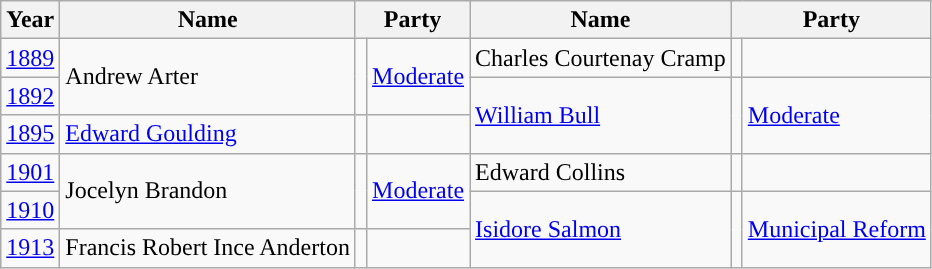<table class="wikitable">
<tr>
<th>Year</th>
<th>Name</th>
<th colspan=2>Party</th>
<th>Name</th>
<th colspan=2>Party</th>
</tr>
<tr>
<td><a href='#'>1889</a></td>
<td rowspan=2>Andrew Arter</td>
<td rowspan=2 style="background-color: "></td>
<td rowspan=2><a href='#'>Moderate</a></td>
<td>Charles Courtenay Cramp</td>
<td></td>
</tr>
<tr>
<td><a href='#'>1892</a></td>
<td rowspan=2><a href='#'>William Bull</a></td>
<td rowspan=2 style="background-color: "></td>
<td rowspan=2><a href='#'>Moderate</a></td>
</tr>
<tr>
<td><a href='#'>1895</a></td>
<td><a href='#'>Edward Goulding</a></td>
<td></td>
</tr>
<tr>
<td><a href='#'>1901</a></td>
<td rowspan=2>Jocelyn Brandon</td>
<td rowspan=2 style="background-color: "></td>
<td rowspan=2><a href='#'>Moderate</a></td>
<td>Edward Collins</td>
<td></td>
</tr>
<tr>
<td><a href='#'>1910</a></td>
<td rowspan=2><a href='#'>Isidore Salmon</a></td>
<td rowspan=2 style="background-color: "></td>
<td rowspan=2><a href='#'>Municipal Reform</a></td>
</tr>
<tr>
<td><a href='#'>1913</a></td>
<td>Francis Robert Ince Anderton</td>
<td></td>
</tr>
</table>
